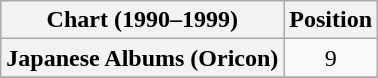<table class="wikitable plainrowheaders">
<tr>
<th>Chart (1990–1999)</th>
<th>Position</th>
</tr>
<tr>
<th scope="row">Japanese Albums (Oricon)</th>
<td style="text-align:center;">9</td>
</tr>
<tr>
</tr>
</table>
